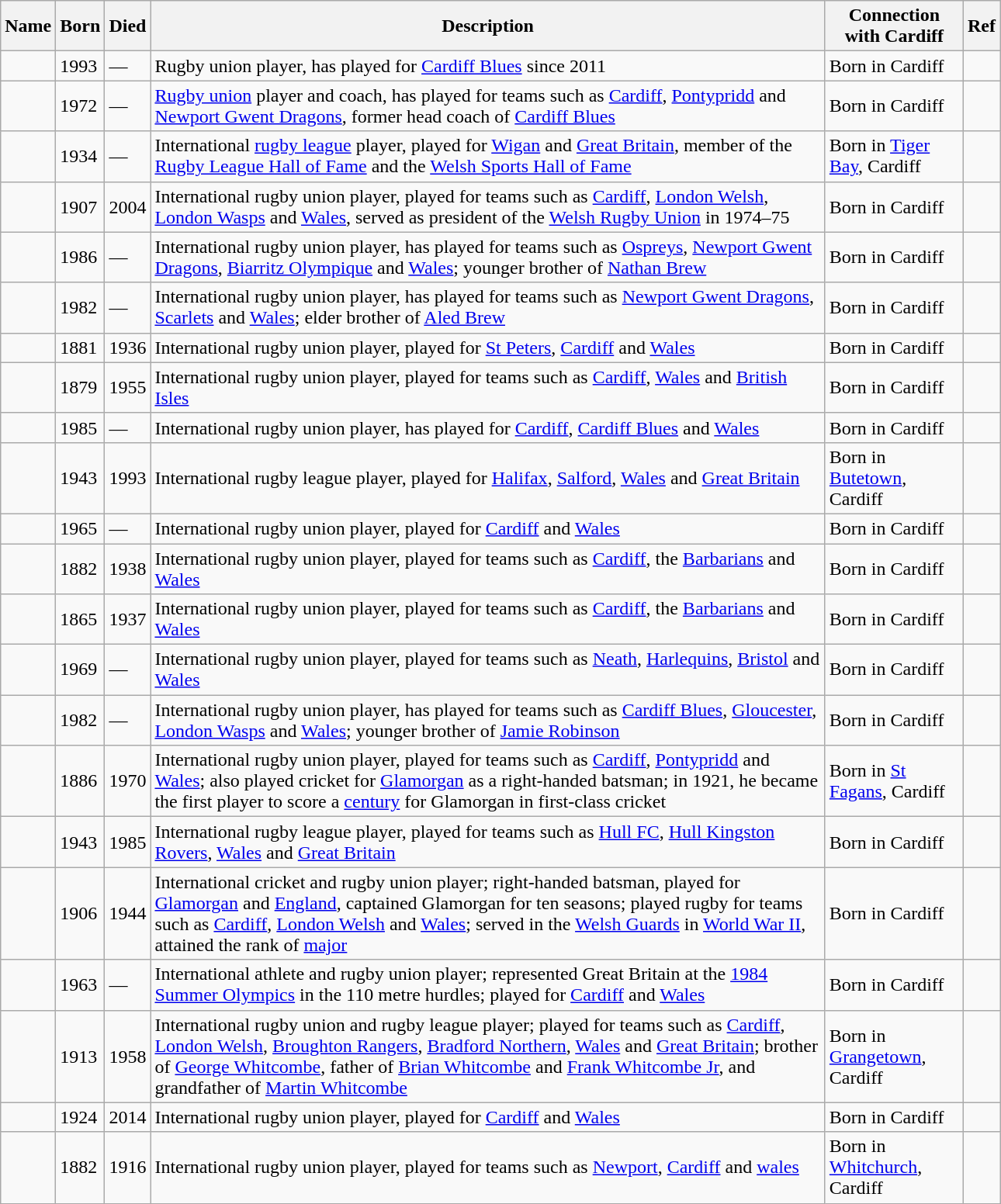<table class="sortable wikitable" style="text-align: left; width: 68%;">
<tr>
<th scope="col">Name</th>
<th scope="col">Born</th>
<th scope="col">Died</th>
<th scope="col">Description</th>
<th scope="col">Connection with Cardiff</th>
<th scope="col"><abbr>Ref</abbr></th>
</tr>
<tr>
<td></td>
<td>1993</td>
<td>—</td>
<td>Rugby union player, has played for <a href='#'>Cardiff Blues</a> since 2011</td>
<td>Born in Cardiff</td>
<td></td>
</tr>
<tr>
<td></td>
<td>1972</td>
<td>—</td>
<td><a href='#'>Rugby union</a> player and coach, has played for teams such as <a href='#'>Cardiff</a>, <a href='#'>Pontypridd</a> and <a href='#'>Newport Gwent Dragons</a>, former head coach of <a href='#'>Cardiff Blues</a></td>
<td>Born in Cardiff</td>
<td></td>
</tr>
<tr>
<td></td>
<td>1934</td>
<td>—</td>
<td>International <a href='#'>rugby league</a> player, played for <a href='#'>Wigan</a> and <a href='#'>Great Britain</a>, member of the <a href='#'>Rugby League Hall of Fame</a> and the <a href='#'>Welsh Sports Hall of Fame</a></td>
<td>Born in <a href='#'>Tiger Bay</a>, Cardiff</td>
<td></td>
</tr>
<tr>
<td></td>
<td>1907</td>
<td>2004</td>
<td>International rugby union player, played for teams such as <a href='#'>Cardiff</a>, <a href='#'>London Welsh</a>, <a href='#'>London Wasps</a> and <a href='#'>Wales</a>, served as president of the <a href='#'>Welsh Rugby Union</a> in 1974–75</td>
<td>Born in Cardiff</td>
<td></td>
</tr>
<tr>
<td></td>
<td>1986</td>
<td>—</td>
<td>International rugby union player, has played for teams such as <a href='#'>Ospreys</a>, <a href='#'>Newport Gwent Dragons</a>, <a href='#'>Biarritz Olympique</a> and <a href='#'>Wales</a>; younger brother of <a href='#'>Nathan Brew</a></td>
<td>Born in Cardiff</td>
<td></td>
</tr>
<tr>
<td></td>
<td>1982</td>
<td>—</td>
<td>International rugby union player, has played for teams such as <a href='#'>Newport Gwent Dragons</a>, <a href='#'>Scarlets</a> and <a href='#'>Wales</a>; elder brother of <a href='#'>Aled Brew</a></td>
<td>Born in Cardiff</td>
<td></td>
</tr>
<tr>
<td></td>
<td>1881</td>
<td>1936</td>
<td>International rugby union player, played for <a href='#'>St Peters</a>, <a href='#'>Cardiff</a> and <a href='#'>Wales</a></td>
<td>Born in Cardiff</td>
<td></td>
</tr>
<tr>
<td></td>
<td>1879</td>
<td>1955</td>
<td>International rugby union player, played for teams such as <a href='#'>Cardiff</a>, <a href='#'>Wales</a> and <a href='#'>British Isles</a></td>
<td>Born in Cardiff</td>
<td></td>
</tr>
<tr>
<td></td>
<td>1985</td>
<td>—</td>
<td>International rugby union player, has played for <a href='#'>Cardiff</a>, <a href='#'>Cardiff Blues</a> and <a href='#'>Wales</a></td>
<td>Born in Cardiff</td>
<td></td>
</tr>
<tr>
<td></td>
<td>1943</td>
<td>1993</td>
<td>International rugby league player, played for <a href='#'>Halifax</a>, <a href='#'>Salford</a>, <a href='#'>Wales</a> and <a href='#'>Great Britain</a></td>
<td>Born in <a href='#'>Butetown</a>, Cardiff</td>
<td></td>
</tr>
<tr>
<td></td>
<td>1965</td>
<td>—</td>
<td>International rugby union player, played for <a href='#'>Cardiff</a> and <a href='#'>Wales</a></td>
<td>Born in Cardiff</td>
<td></td>
</tr>
<tr>
<td></td>
<td>1882</td>
<td>1938</td>
<td>International rugby union player, played for teams such as <a href='#'>Cardiff</a>, the <a href='#'>Barbarians</a> and <a href='#'>Wales</a></td>
<td>Born in Cardiff</td>
<td></td>
</tr>
<tr>
<td></td>
<td>1865</td>
<td>1937</td>
<td>International rugby union player, played for teams such as <a href='#'>Cardiff</a>, the <a href='#'>Barbarians</a> and <a href='#'>Wales</a></td>
<td>Born in Cardiff</td>
<td></td>
</tr>
<tr>
<td></td>
<td>1969</td>
<td>—</td>
<td>International rugby union player, played for teams such as <a href='#'>Neath</a>, <a href='#'>Harlequins</a>, <a href='#'>Bristol</a> and <a href='#'>Wales</a></td>
<td>Born in Cardiff</td>
<td></td>
</tr>
<tr>
<td></td>
<td>1982</td>
<td>—</td>
<td>International rugby union player, has played for teams such as <a href='#'>Cardiff Blues</a>, <a href='#'>Gloucester</a>, <a href='#'>London Wasps</a> and <a href='#'>Wales</a>; younger brother of <a href='#'>Jamie Robinson</a></td>
<td>Born in Cardiff</td>
<td></td>
</tr>
<tr>
<td></td>
<td>1886</td>
<td>1970</td>
<td>International rugby union player, played for teams such as <a href='#'>Cardiff</a>, <a href='#'>Pontypridd</a> and <a href='#'>Wales</a>; also played cricket for <a href='#'>Glamorgan</a> as a right-handed batsman; in 1921, he became the first player to score a <a href='#'>century</a> for Glamorgan in first-class cricket</td>
<td>Born in <a href='#'>St Fagans</a>, Cardiff</td>
<td></td>
</tr>
<tr>
<td></td>
<td>1943</td>
<td>1985</td>
<td>International rugby league player, played for teams such as <a href='#'>Hull FC</a>, <a href='#'>Hull Kingston Rovers</a>, <a href='#'>Wales</a> and <a href='#'>Great Britain</a></td>
<td>Born in Cardiff</td>
<td></td>
</tr>
<tr>
<td></td>
<td>1906</td>
<td>1944</td>
<td>International cricket and rugby union player; right-handed batsman, played for <a href='#'>Glamorgan</a> and <a href='#'>England</a>, captained Glamorgan for ten seasons; played rugby for teams such as <a href='#'>Cardiff</a>, <a href='#'>London Welsh</a> and <a href='#'>Wales</a>; served in the <a href='#'>Welsh Guards</a> in <a href='#'>World War II</a>, attained the rank of <a href='#'>major</a></td>
<td>Born in Cardiff</td>
<td></td>
</tr>
<tr>
<td></td>
<td>1963</td>
<td>—</td>
<td>International athlete and rugby union player; represented Great Britain at the <a href='#'>1984 Summer Olympics</a> in the 110 metre hurdles; played for <a href='#'>Cardiff</a> and <a href='#'>Wales</a></td>
<td>Born in Cardiff</td>
<td></td>
</tr>
<tr>
<td></td>
<td>1913</td>
<td>1958</td>
<td>International rugby union and rugby league player; played for teams such as <a href='#'>Cardiff</a>, <a href='#'>London Welsh</a>, <a href='#'>Broughton Rangers</a>, <a href='#'>Bradford Northern</a>, <a href='#'>Wales</a> and <a href='#'>Great Britain</a>; brother of <a href='#'>George Whitcombe</a>, father of <a href='#'>Brian Whitcombe</a> and <a href='#'>Frank Whitcombe Jr</a>, and grandfather of <a href='#'>Martin Whitcombe</a></td>
<td>Born in <a href='#'>Grangetown</a>, Cardiff</td>
<td></td>
</tr>
<tr>
<td></td>
<td>1924</td>
<td>2014</td>
<td>International rugby union player, played for <a href='#'>Cardiff</a> and <a href='#'>Wales</a></td>
<td>Born in Cardiff</td>
<td></td>
</tr>
<tr>
<td></td>
<td>1882</td>
<td>1916</td>
<td>International rugby union player, played for teams such as <a href='#'>Newport</a>, <a href='#'>Cardiff</a> and <a href='#'>wales</a></td>
<td>Born in <a href='#'>Whitchurch</a>, Cardiff</td>
<td></td>
</tr>
</table>
